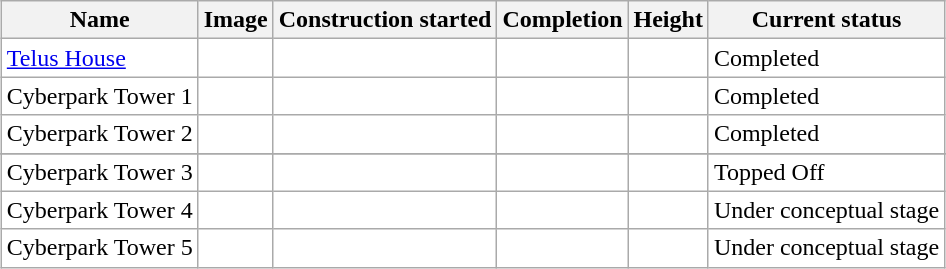<table class="wikitable sortable" style="margin:1em auto; border:#999; background:#fff;">
<tr>
<th data-sort-type="text">Name</th>
<th class="unsortable">Image</th>
<th data-sort-type="isoDate">Construction started</th>
<th data-sort-type="isoDate"><abbr>Completion</abbr></th>
<th>Height</th>
<th data-sort-type="number">Current status</th>
</tr>
<tr>
<td><a href='#'>Telus House</a></td>
<td align="center" style="padding:0px;"></td>
<td data-sort-value="2006-04-27"></td>
<td data-sort-value="2014-11-03"></td>
<td></td>
<td data-sort-value="2">Completed</td>
</tr>
<tr>
<td>Cyberpark Tower 1</td>
<td align="center" style="padding:0px;"> <br> </td>
<td data-sort-value="2006-04-27"></td>
<td data-sort-value="2014-11-03"></td>
<td></td>
<td data-sort-value="2">Completed</td>
</tr>
<tr>
<td>Cyberpark Tower 2</td>
<td align="center" style="padding:0px;"></td>
<td data-sort-value="2006-04-27"></td>
<td data-sort-value="2014-11-03"></td>
<td></td>
<td data-sort-value="2">Completed</td>
</tr>
<tr>
</tr>
<tr>
<td>Cyberpark Tower 3</td>
<td align="center" style="padding:0px;"></td>
<td data-sort-value="2006-04-27"></td>
<td data-sort-value="2014-11-03"></td>
<td></td>
<td data-sort-value="2">Topped Off</td>
</tr>
<tr>
<td>Cyberpark Tower 4</td>
<td align="center" style="padding:0px;"></td>
<td data-sort-value="2006-04-27"></td>
<td data-sort-value="2014-11-03"></td>
<td></td>
<td data-sort-value="2">Under conceptual stage</td>
</tr>
<tr>
<td>Cyberpark Tower 5</td>
<td align="center" style="padding:0px;"></td>
<td data-sort-value="2006-04-27"></td>
<td data-sort-value="2014-11-03"></td>
<td></td>
<td data-sort-value="2">Under conceptual stage</td>
</tr>
</table>
